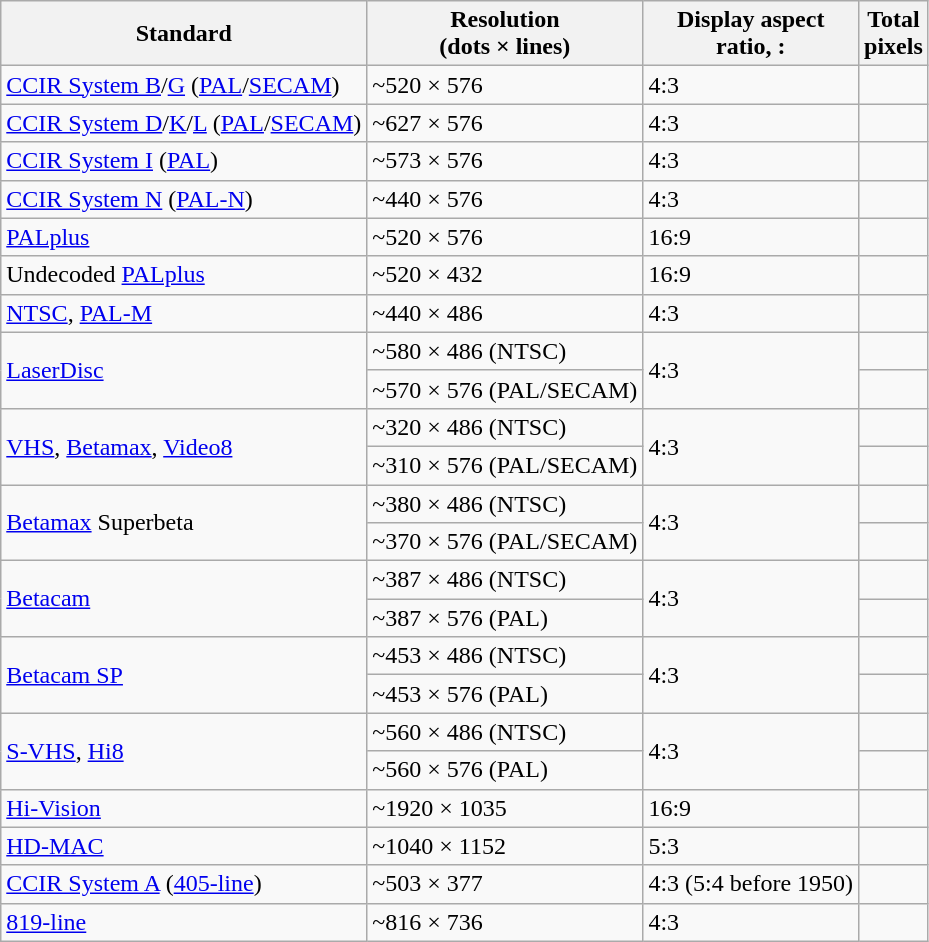<table class="wikitable sortable">
<tr>
<th>Standard</th>
<th data-sort-type="number">Resolution <br>(dots × lines)</th>
<th>Display aspect <br>ratio, :</th>
<th>Total <br>pixels</th>
</tr>
<tr>
<td><a href='#'>CCIR System B</a>/<a href='#'>G</a> (<a href='#'>PAL</a>/<a href='#'>SECAM</a>)</td>
<td>~520 × 576</td>
<td>4:3</td>
<td></td>
</tr>
<tr>
<td><a href='#'>CCIR System D</a>/<a href='#'>K</a>/<a href='#'>L</a> (<a href='#'>PAL</a>/<a href='#'>SECAM</a>)</td>
<td>~627 × 576</td>
<td>4:3</td>
<td></td>
</tr>
<tr>
<td><a href='#'>CCIR System I</a> (<a href='#'>PAL</a>)</td>
<td>~573 × 576</td>
<td>4:3</td>
<td></td>
</tr>
<tr>
<td><a href='#'>CCIR System N</a> (<a href='#'>PAL-N</a>)</td>
<td>~440 × 576</td>
<td>4:3</td>
<td></td>
</tr>
<tr>
<td><a href='#'>PALplus</a></td>
<td>~520 × 576</td>
<td>16:9</td>
<td></td>
</tr>
<tr>
<td>Undecoded <a href='#'>PALplus</a></td>
<td>~520 × 432</td>
<td>16:9</td>
<td></td>
</tr>
<tr>
<td><a href='#'>NTSC</a>, <a href='#'>PAL-M</a></td>
<td>~440 × 486</td>
<td>4:3</td>
<td></td>
</tr>
<tr>
<td rowspan="2"><a href='#'>LaserDisc</a></td>
<td>~580 × 486 (NTSC)</td>
<td rowspan="2">4:3</td>
<td></td>
</tr>
<tr>
<td>~570 × 576 (PAL/SECAM)</td>
<td></td>
</tr>
<tr>
<td rowspan="2"><a href='#'>VHS</a>, <a href='#'>Betamax</a>, <a href='#'>Video8</a></td>
<td>~320 × 486 (NTSC)</td>
<td rowspan="2">4:3</td>
<td></td>
</tr>
<tr>
<td>~310 × 576 (PAL/SECAM)</td>
<td></td>
</tr>
<tr>
<td rowspan="2"><a href='#'>Betamax</a> Superbeta</td>
<td>~380 × 486 (NTSC)</td>
<td rowspan="2">4:3</td>
<td></td>
</tr>
<tr>
<td>~370 × 576 (PAL/SECAM)</td>
<td></td>
</tr>
<tr>
<td rowspan="2"><a href='#'>Betacam</a></td>
<td>~387 × 486 (NTSC)</td>
<td rowspan="2">4:3</td>
<td></td>
</tr>
<tr>
<td>~387 × 576 (PAL)</td>
<td></td>
</tr>
<tr>
<td rowspan="2"><a href='#'>Betacam SP</a></td>
<td>~453 × 486 (NTSC)</td>
<td rowspan="2">4:3</td>
<td></td>
</tr>
<tr>
<td>~453 × 576 (PAL)</td>
<td></td>
</tr>
<tr>
<td rowspan="2"><a href='#'>S-VHS</a>, <a href='#'>Hi8</a></td>
<td>~560 × 486 (NTSC)</td>
<td rowspan="2">4:3</td>
<td></td>
</tr>
<tr>
<td>~560 × 576 (PAL)</td>
<td></td>
</tr>
<tr>
<td><a href='#'>Hi-Vision</a></td>
<td>~1920 × 1035</td>
<td>16:9 </td>
<td></td>
</tr>
<tr>
<td><a href='#'>HD-MAC</a></td>
<td>~1040 × 1152</td>
<td>5:3</td>
<td></td>
</tr>
<tr>
<td><a href='#'>CCIR System A</a> (<a href='#'>405-line</a>)</td>
<td>~503 × 377</td>
<td>4:3 (5:4 before 1950)</td>
<td></td>
</tr>
<tr>
<td><a href='#'>819-line</a></td>
<td>~816 × 736</td>
<td>4:3</td>
<td></td>
</tr>
</table>
